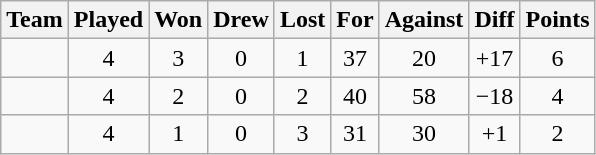<table class="wikitable" style="text-align:center">
<tr>
<th>Team</th>
<th>Played</th>
<th>Won</th>
<th>Drew</th>
<th>Lost</th>
<th>For</th>
<th>Against</th>
<th>Diff</th>
<th>Points</th>
</tr>
<tr>
<td align=left></td>
<td>4</td>
<td>3</td>
<td>0</td>
<td>1</td>
<td>37</td>
<td>20</td>
<td>+17</td>
<td>6</td>
</tr>
<tr>
<td align=left></td>
<td>4</td>
<td>2</td>
<td>0</td>
<td>2</td>
<td>40</td>
<td>58</td>
<td>−18</td>
<td>4</td>
</tr>
<tr>
<td align=left></td>
<td>4</td>
<td>1</td>
<td>0</td>
<td>3</td>
<td>31</td>
<td>30</td>
<td>+1</td>
<td>2</td>
</tr>
</table>
